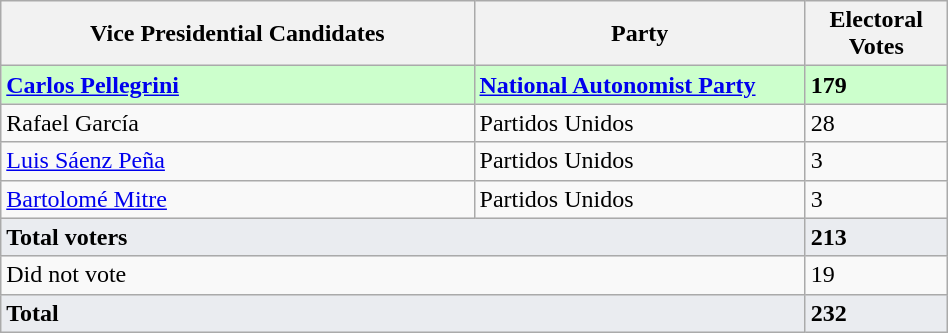<table class="wikitable" width="50%">
<tr>
<th width="50%">Vice Presidential Candidates</th>
<th width="35%">Party</th>
<th width="15%">Electoral Votes</th>
</tr>
<tr style="background:#cfc;">
<td><strong><a href='#'>Carlos Pellegrini</a></strong></td>
<td><strong><a href='#'>National Autonomist Party</a></strong></td>
<td><strong>179</strong></td>
</tr>
<tr>
<td>Rafael García</td>
<td>Partidos Unidos</td>
<td>28</td>
</tr>
<tr>
<td><a href='#'>Luis Sáenz Peña</a></td>
<td>Partidos Unidos</td>
<td>3</td>
</tr>
<tr>
<td><a href='#'>Bartolomé Mitre</a></td>
<td>Partidos Unidos</td>
<td>3</td>
</tr>
<tr style="background:#EAECF0;">
<td colspan=2><strong>Total voters</strong></td>
<td><strong>213</strong></td>
</tr>
<tr>
<td colspan=2>Did not vote</td>
<td>19</td>
</tr>
<tr style="background:#EAECF0;">
<td colspan=2><strong>Total</strong></td>
<td><strong>232</strong></td>
</tr>
</table>
